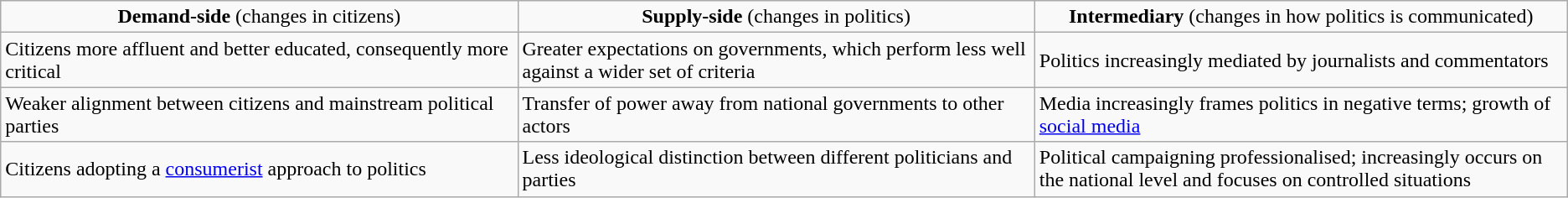<table class="wikitable plainrowheaders">
<tr>
<td scope=col style="width: 33%; text-align: center;"><strong>Demand-side</strong> (changes in citizens)</td>
<td scope=col style="width: 33%; text-align: center;"><strong>Supply-side</strong> (changes in politics)</td>
<td scope=col style="width: 34%; text-align: center;"><strong>Intermediary</strong> (changes in how politics is communicated)</td>
</tr>
<tr>
<td>Citizens more affluent and better educated, consequently more critical</td>
<td>Greater expectations on governments, which perform less well against a wider set of criteria</td>
<td>Politics increasingly mediated by journalists and commentators</td>
</tr>
<tr>
<td>Weaker alignment between citizens and mainstream political parties</td>
<td>Transfer of power away from national governments to other actors</td>
<td>Media increasingly frames politics in negative terms; growth of <a href='#'>social media</a></td>
</tr>
<tr>
<td>Citizens adopting a <a href='#'>consumerist</a> approach to politics</td>
<td>Less ideological distinction between different politicians and parties</td>
<td>Political campaigning professionalised; increasingly occurs on the national level and focuses on controlled situations</td>
</tr>
</table>
